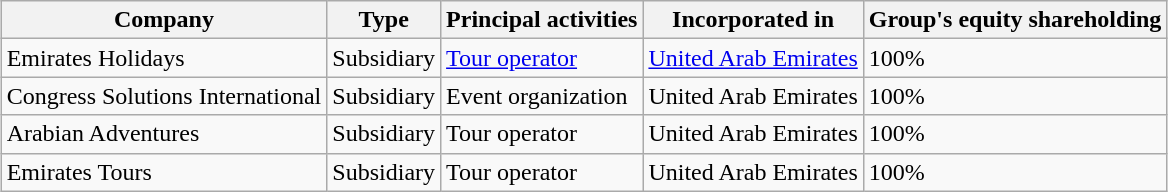<table class="wikitable" style="margin: 1em auto;">
<tr>
<th>Company</th>
<th>Type</th>
<th>Principal activities</th>
<th>Incorporated in</th>
<th>Group's equity shareholding</th>
</tr>
<tr>
<td>Emirates Holidays</td>
<td>Subsidiary</td>
<td><a href='#'>Tour operator</a></td>
<td><a href='#'>United Arab Emirates</a></td>
<td>100%</td>
</tr>
<tr>
<td>Congress Solutions International</td>
<td>Subsidiary</td>
<td>Event organization</td>
<td>United Arab Emirates</td>
<td>100%</td>
</tr>
<tr>
<td>Arabian Adventures</td>
<td>Subsidiary</td>
<td>Tour operator</td>
<td>United Arab Emirates</td>
<td>100%</td>
</tr>
<tr>
<td>Emirates Tours</td>
<td>Subsidiary</td>
<td>Tour operator</td>
<td>United Arab Emirates</td>
<td>100%</td>
</tr>
</table>
